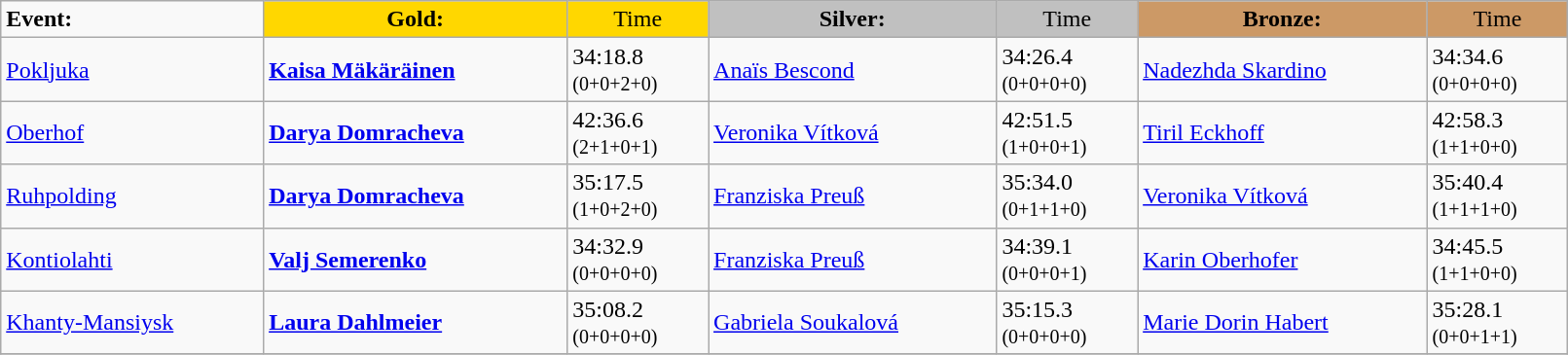<table class="wikitable" width=85%>
<tr>
<td><strong>Event:</strong></td>
<td style="text-align:center;background-color:gold;"><strong>Gold:</strong></td>
<td style="text-align:center;background-color:gold;">Time</td>
<td style="text-align:center;background-color:silver;"><strong>Silver:</strong></td>
<td style="text-align:center;background-color:silver;">Time</td>
<td style="text-align:center;background-color:#CC9966;"><strong>Bronze:</strong></td>
<td style="text-align:center;background-color:#CC9966;">Time</td>
</tr>
<tr>
<td><a href='#'>Pokljuka</a><br></td>
<td><strong><a href='#'>Kaisa Mäkäräinen</a></strong><br><small></small></td>
<td>34:18.8<br><small>(0+0+2+0)</small></td>
<td><a href='#'>Anaïs Bescond</a><br><small></small></td>
<td>34:26.4<br><small>(0+0+0+0)</small></td>
<td><a href='#'>Nadezhda Skardino</a><br><small></small></td>
<td>34:34.6<br><small>(0+0+0+0)</small></td>
</tr>
<tr>
<td><a href='#'>Oberhof</a><br></td>
<td><strong><a href='#'>Darya Domracheva</a></strong><br><small></small></td>
<td>42:36.6 <br><small> (2+1+0+1)</small></td>
<td><a href='#'>Veronika Vítková</a><br><small></small></td>
<td>42:51.5 <br><small> (1+0+0+1)</small></td>
<td><a href='#'>Tiril Eckhoff</a><br><small></small></td>
<td>42:58.3 <br><small> (1+1+0+0)</small></td>
</tr>
<tr>
<td><a href='#'>Ruhpolding</a><br></td>
<td><strong><a href='#'>Darya Domracheva</a></strong><br><small></small></td>
<td>35:17.5 <br><small> (1+0+2+0)</small></td>
<td><a href='#'>Franziska Preuß</a><br><small></small></td>
<td>35:34.0 <br><small> (0+1+1+0)</small></td>
<td><a href='#'>Veronika Vítková</a><br><small></small></td>
<td>35:40.4 <br><small> (1+1+1+0)</small></td>
</tr>
<tr>
<td><a href='#'>Kontiolahti</a><br></td>
<td><strong><a href='#'>Valj Semerenko</a></strong><br><small></small></td>
<td>34:32.9 <br><small> (0+0+0+0)</small></td>
<td><a href='#'>Franziska Preuß</a><br><small></small></td>
<td>34:39.1 <br><small> (0+0+0+1)</small></td>
<td><a href='#'>Karin Oberhofer</a><br><small></small></td>
<td>34:45.5 <br><small> (1+1+0+0)</small></td>
</tr>
<tr>
<td><a href='#'>Khanty-Mansiysk</a><br></td>
<td><strong><a href='#'>Laura Dahlmeier</a></strong><br><small></small></td>
<td>35:08.2 <br><small> (0+0+0+0)</small></td>
<td><a href='#'>Gabriela Soukalová</a><br><small></small></td>
<td>35:15.3 <br><small> (0+0+0+0)</small></td>
<td><a href='#'>Marie Dorin Habert</a><br><small></small></td>
<td>35:28.1 <br><small> (0+0+1+1)</small></td>
</tr>
<tr>
</tr>
</table>
